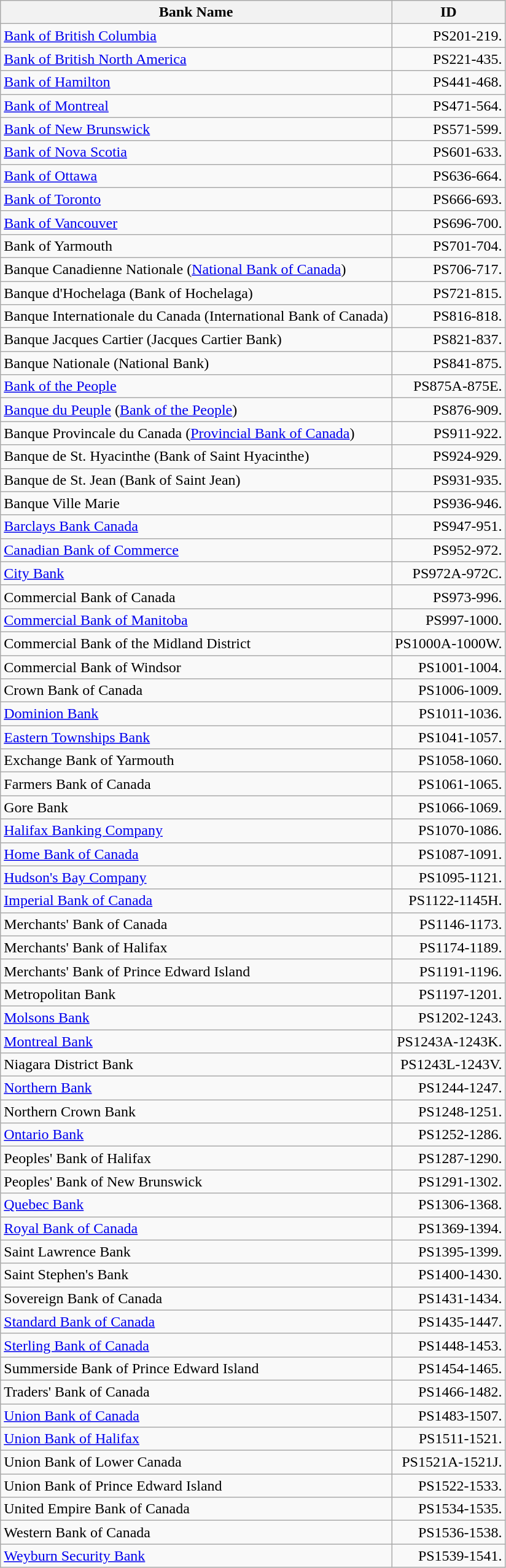<table class="wikitable plainrowheaders" style="text-align:right">
<tr>
<th>Bank Name</th>
<th>ID</th>
</tr>
<tr>
<td style="text-align:left;"><a href='#'>Bank of British Columbia</a></td>
<td>PS201-219.</td>
</tr>
<tr>
<td style="text-align:left;"><a href='#'>Bank of British North America</a></td>
<td>PS221-435.</td>
</tr>
<tr>
<td style="text-align:left;"><a href='#'>Bank of Hamilton</a></td>
<td>PS441-468.</td>
</tr>
<tr>
<td style="text-align:left;"><a href='#'>Bank of Montreal</a></td>
<td>PS471-564.</td>
</tr>
<tr>
<td style="text-align:left;"><a href='#'>Bank of New Brunswick</a></td>
<td>PS571-599.</td>
</tr>
<tr>
<td style="text-align:left;"><a href='#'>Bank of Nova Scotia</a></td>
<td>PS601-633.</td>
</tr>
<tr>
<td style="text-align:left;"><a href='#'>Bank of Ottawa</a></td>
<td>PS636-664.</td>
</tr>
<tr>
<td style="text-align:left;"><a href='#'>Bank of Toronto</a></td>
<td>PS666-693.</td>
</tr>
<tr>
<td style="text-align:left;"><a href='#'>Bank of Vancouver</a></td>
<td>PS696-700.</td>
</tr>
<tr>
<td style="text-align:left;">Bank of Yarmouth</td>
<td>PS701-704.</td>
</tr>
<tr>
<td style="text-align:left;">Banque Canadienne Nationale (<a href='#'>National Bank of Canada</a>)</td>
<td>PS706-717.</td>
</tr>
<tr>
<td style="text-align:left;">Banque d'Hochelaga (Bank of Hochelaga)</td>
<td>PS721-815.</td>
</tr>
<tr>
<td style="text-align:left;">Banque Internationale du Canada (International Bank of Canada)</td>
<td>PS816-818.</td>
</tr>
<tr>
<td style="text-align:left;">Banque Jacques Cartier (Jacques Cartier Bank)</td>
<td>PS821-837.</td>
</tr>
<tr>
<td style="text-align:left;">Banque Nationale (National Bank)</td>
<td>PS841-875.</td>
</tr>
<tr>
<td style="text-align:left;"><a href='#'>Bank of the People</a></td>
<td>PS875A-875E.</td>
</tr>
<tr>
<td style="text-align:left;"><a href='#'>Banque du Peuple</a> (<a href='#'>Bank of the People</a>)</td>
<td>PS876-909.</td>
</tr>
<tr>
<td style="text-align:left;">Banque Provincale du Canada (<a href='#'>Provincial Bank of Canada</a>)</td>
<td>PS911-922.</td>
</tr>
<tr>
<td style="text-align:left;">Banque de St. Hyacinthe (Bank of Saint Hyacinthe)</td>
<td>PS924-929.</td>
</tr>
<tr>
<td style="text-align:left;">Banque de St. Jean (Bank of Saint Jean)</td>
<td>PS931-935.</td>
</tr>
<tr>
<td style="text-align:left;">Banque Ville Marie</td>
<td>PS936-946.</td>
</tr>
<tr>
<td style="text-align:left;"><a href='#'>Barclays Bank Canada</a></td>
<td>PS947-951.</td>
</tr>
<tr>
<td style="text-align:left;"><a href='#'>Canadian Bank of Commerce</a></td>
<td>PS952-972.</td>
</tr>
<tr>
<td style="text-align:left;"><a href='#'>City Bank</a></td>
<td>PS972A-972C.</td>
</tr>
<tr>
<td style="text-align:left;">Commercial Bank of Canada</td>
<td>PS973-996.</td>
</tr>
<tr>
<td style="text-align:left;"><a href='#'>Commercial Bank of Manitoba</a></td>
<td>PS997-1000.</td>
</tr>
<tr>
<td style="text-align:left;">Commercial Bank of the Midland District</td>
<td>PS1000A-1000W.</td>
</tr>
<tr>
<td style="text-align:left;">Commercial Bank of Windsor</td>
<td>PS1001-1004.</td>
</tr>
<tr>
<td style="text-align:left;">Crown Bank of Canada</td>
<td>PS1006-1009.</td>
</tr>
<tr>
<td style="text-align:left;"><a href='#'>Dominion Bank</a></td>
<td>PS1011-1036.</td>
</tr>
<tr>
<td style="text-align:left;"><a href='#'>Eastern Townships Bank</a></td>
<td>PS1041-1057.</td>
</tr>
<tr>
<td style="text-align:left;">Exchange Bank of Yarmouth</td>
<td>PS1058-1060.</td>
</tr>
<tr>
<td style="text-align:left;">Farmers Bank of Canada</td>
<td>PS1061-1065.</td>
</tr>
<tr>
<td style="text-align:left;">Gore Bank</td>
<td>PS1066-1069.</td>
</tr>
<tr>
<td style="text-align:left;"><a href='#'>Halifax Banking Company</a></td>
<td>PS1070-1086.</td>
</tr>
<tr>
<td style="text-align:left;"><a href='#'>Home Bank of Canada</a></td>
<td>PS1087-1091.</td>
</tr>
<tr>
<td style="text-align:left;"><a href='#'>Hudson's Bay Company</a></td>
<td>PS1095-1121.</td>
</tr>
<tr>
<td style="text-align:left;"><a href='#'>Imperial Bank of Canada</a></td>
<td>PS1122-1145H.</td>
</tr>
<tr>
<td style="text-align:left;">Merchants' Bank of Canada</td>
<td>PS1146-1173.</td>
</tr>
<tr>
<td style="text-align:left;">Merchants' Bank of Halifax</td>
<td>PS1174-1189.</td>
</tr>
<tr>
<td style="text-align:left;">Merchants' Bank of Prince Edward Island</td>
<td>PS1191-1196.</td>
</tr>
<tr>
<td style="text-align:left;">Metropolitan Bank</td>
<td>PS1197-1201.</td>
</tr>
<tr>
<td style="text-align:left;"><a href='#'>Molsons Bank</a></td>
<td>PS1202-1243.</td>
</tr>
<tr>
<td style="text-align:left;"><a href='#'>Montreal Bank</a></td>
<td>PS1243A-1243K.</td>
</tr>
<tr>
<td style="text-align:left;">Niagara District Bank</td>
<td>PS1243L-1243V.</td>
</tr>
<tr>
<td style="text-align:left;"><a href='#'>Northern Bank</a></td>
<td>PS1244-1247.</td>
</tr>
<tr>
<td style="text-align:left;">Northern Crown Bank</td>
<td>PS1248-1251.</td>
</tr>
<tr>
<td style="text-align:left;"><a href='#'>Ontario Bank</a></td>
<td>PS1252-1286.</td>
</tr>
<tr>
<td style="text-align:left;">Peoples' Bank of Halifax</td>
<td>PS1287-1290.</td>
</tr>
<tr>
<td style="text-align:left;">Peoples' Bank of New Brunswick</td>
<td>PS1291-1302.</td>
</tr>
<tr>
<td style="text-align:left;"><a href='#'>Quebec Bank</a></td>
<td>PS1306-1368.</td>
</tr>
<tr>
<td style="text-align:left;"><a href='#'>Royal Bank of Canada</a></td>
<td>PS1369-1394.</td>
</tr>
<tr>
<td style="text-align:left;">Saint Lawrence Bank</td>
<td>PS1395-1399.</td>
</tr>
<tr>
<td style="text-align:left;">Saint Stephen's Bank</td>
<td>PS1400-1430.</td>
</tr>
<tr>
<td style="text-align:left;">Sovereign Bank of Canada</td>
<td>PS1431-1434.</td>
</tr>
<tr>
<td style="text-align:left;"><a href='#'>Standard Bank of Canada</a></td>
<td>PS1435-1447.</td>
</tr>
<tr>
<td style="text-align:left;"><a href='#'>Sterling Bank of Canada</a></td>
<td>PS1448-1453.</td>
</tr>
<tr>
<td style="text-align:left;">Summerside Bank of Prince Edward Island</td>
<td>PS1454-1465.</td>
</tr>
<tr>
<td style="text-align:left;">Traders' Bank of Canada</td>
<td>PS1466-1482.</td>
</tr>
<tr>
<td style="text-align:left;"><a href='#'>Union Bank of Canada</a></td>
<td>PS1483-1507.</td>
</tr>
<tr>
<td style="text-align:left;"><a href='#'>Union Bank of Halifax</a></td>
<td>PS1511-1521.</td>
</tr>
<tr>
<td style="text-align:left;">Union Bank of Lower Canada</td>
<td>PS1521A-1521J.</td>
</tr>
<tr>
<td style="text-align:left;">Union Bank of Prince Edward Island</td>
<td>PS1522-1533.</td>
</tr>
<tr>
<td style="text-align:left;">United Empire Bank of Canada</td>
<td>PS1534-1535.</td>
</tr>
<tr>
<td style="text-align:left;">Western Bank of Canada</td>
<td>PS1536-1538.</td>
</tr>
<tr>
<td style="text-align:left;"><a href='#'>Weyburn Security Bank</a></td>
<td>PS1539-1541.</td>
</tr>
</table>
